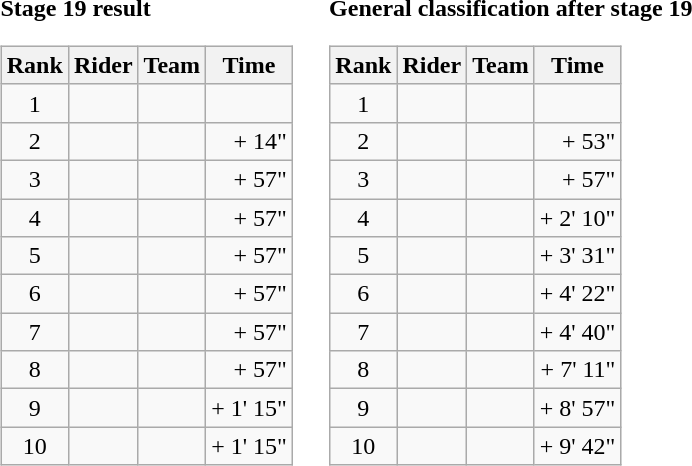<table>
<tr>
<td><strong>Stage 19 result</strong><br><table class="wikitable">
<tr>
<th scope="col">Rank</th>
<th scope="col">Rider</th>
<th scope="col">Team</th>
<th scope="col">Time</th>
</tr>
<tr>
<td style="text-align:center;">1</td>
<td></td>
<td></td>
<td style="text-align:right;"></td>
</tr>
<tr>
<td style="text-align:center;">2</td>
<td></td>
<td></td>
<td style="text-align:right;">+ 14"</td>
</tr>
<tr>
<td style="text-align:center;">3</td>
<td></td>
<td></td>
<td style="text-align:right;">+ 57"</td>
</tr>
<tr>
<td style="text-align:center;">4</td>
<td></td>
<td></td>
<td style="text-align:right;">+ 57"</td>
</tr>
<tr>
<td style="text-align:center;">5</td>
<td></td>
<td></td>
<td style="text-align:right;">+ 57"</td>
</tr>
<tr>
<td style="text-align:center;">6</td>
<td></td>
<td></td>
<td style="text-align:right;">+ 57"</td>
</tr>
<tr>
<td style="text-align:center;">7</td>
<td></td>
<td></td>
<td style="text-align:right;">+ 57"</td>
</tr>
<tr>
<td style="text-align:center;">8</td>
<td> </td>
<td></td>
<td style="text-align:right;">+ 57"</td>
</tr>
<tr>
<td style="text-align:center;">9</td>
<td> </td>
<td></td>
<td style="text-align:right;">+ 1' 15"</td>
</tr>
<tr>
<td style="text-align:center;">10</td>
<td> </td>
<td></td>
<td style="text-align:right;">+ 1' 15"</td>
</tr>
</table>
</td>
<td></td>
<td><strong>General classification after stage 19</strong><br><table class="wikitable">
<tr>
<th scope="col">Rank</th>
<th scope="col">Rider</th>
<th scope="col">Team</th>
<th scope="col">Time</th>
</tr>
<tr>
<td style="text-align:center;">1</td>
<td> </td>
<td></td>
<td style="text-align:right;"></td>
</tr>
<tr>
<td style="text-align:center;">2</td>
<td></td>
<td></td>
<td style="text-align:right;">+ 53"</td>
</tr>
<tr>
<td style="text-align:center;">3</td>
<td></td>
<td></td>
<td style="text-align:right;">+ 57"</td>
</tr>
<tr>
<td style="text-align:center;">4</td>
<td></td>
<td></td>
<td style="text-align:right;">+ 2' 10"</td>
</tr>
<tr>
<td style="text-align:center;">5</td>
<td></td>
<td></td>
<td style="text-align:right;">+ 3' 31"</td>
</tr>
<tr>
<td style="text-align:center;">6</td>
<td> </td>
<td></td>
<td style="text-align:right;">+ 4' 22"</td>
</tr>
<tr>
<td style="text-align:center;">7</td>
<td></td>
<td></td>
<td style="text-align:right;">+ 4' 40"</td>
</tr>
<tr>
<td style="text-align:center;">8</td>
<td> </td>
<td></td>
<td style="text-align:right;">+ 7' 11"</td>
</tr>
<tr>
<td style="text-align:center;">9</td>
<td> </td>
<td></td>
<td style="text-align:right;">+ 8' 57"</td>
</tr>
<tr>
<td style="text-align:center;">10</td>
<td></td>
<td></td>
<td style="text-align:right;">+ 9' 42"</td>
</tr>
</table>
</td>
</tr>
</table>
